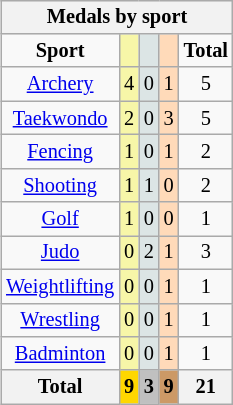<table class="wikitable" style="font-size:85%; float:right;">
<tr style="background:#efefef;">
<th colspan=7>Medals by sport</th>
</tr>
<tr align=center>
<td><strong>Sport</strong></td>
<td style="background:#f7f6a8;"></td>
<td style="background:#dce5e5;"></td>
<td style="background:#ffdab9;"></td>
<td><strong>Total</strong></td>
</tr>
<tr align=center>
<td><a href='#'>Archery</a></td>
<td style="background:#f7f6a8;">4</td>
<td style="background:#dce5e5;">0</td>
<td style="background:#ffdab9;">1</td>
<td>5</td>
</tr>
<tr align=center>
<td><a href='#'>Taekwondo</a></td>
<td style="background:#f7f6a8;">2</td>
<td style="background:#dce5e5;">0</td>
<td style="background:#ffdab9;">3</td>
<td>5</td>
</tr>
<tr align=center>
<td><a href='#'>Fencing</a></td>
<td style="background:#f7f6a8;">1</td>
<td style="background:#dce5e5;">0</td>
<td style="background:#ffdab9;">1</td>
<td>2</td>
</tr>
<tr align=center>
<td><a href='#'>Shooting</a></td>
<td style="background:#f7f6a8;">1</td>
<td style="background:#dce5e5;">1</td>
<td style="background:#ffdab9;">0</td>
<td>2</td>
</tr>
<tr align=center>
<td><a href='#'>Golf</a></td>
<td style="background:#f7f6a8;">1</td>
<td style="background:#dce5e5;">0</td>
<td style="background:#ffdab9;">0</td>
<td>1</td>
</tr>
<tr align=center>
<td><a href='#'>Judo</a></td>
<td style="background:#f7f6a8;">0</td>
<td style="background:#dce5e5;">2</td>
<td style="background:#ffdab9;">1</td>
<td>3</td>
</tr>
<tr align=center>
<td><a href='#'>Weightlifting</a></td>
<td style="background:#f7f6a8;">0</td>
<td style="background:#dce5e5;">0</td>
<td style="background:#ffdab9;">1</td>
<td>1</td>
</tr>
<tr align=center>
<td><a href='#'>Wrestling</a></td>
<td style="background:#f7f6a8;">0</td>
<td style="background:#dce5e5;">0</td>
<td style="background:#ffdab9;">1</td>
<td>1</td>
</tr>
<tr align=center>
<td><a href='#'>Badminton</a></td>
<td style="background:#f7f6a8;">0</td>
<td style="background:#dce5e5;">0</td>
<td style="background:#ffdab9;">1</td>
<td>1</td>
</tr>
<tr align=center>
<th>Total</th>
<th style="background:gold;">9</th>
<th style="background:silver;">3</th>
<th style="background:#c96;">9</th>
<th>21</th>
</tr>
</table>
